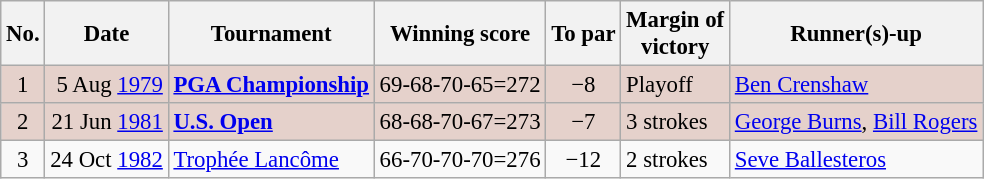<table class="wikitable" style="font-size:95%;">
<tr>
<th>No.</th>
<th>Date</th>
<th>Tournament</th>
<th>Winning score</th>
<th>To par</th>
<th>Margin of<br>victory</th>
<th>Runner(s)-up</th>
</tr>
<tr style="background:#e5d1cb;">
<td align=center>1</td>
<td align=right>5 Aug <a href='#'>1979</a></td>
<td><strong><a href='#'>PGA Championship</a></strong></td>
<td>69-68-70-65=272</td>
<td align=center>−8</td>
<td>Playoff</td>
<td> <a href='#'>Ben Crenshaw</a></td>
</tr>
<tr style="background:#e5d1cb;">
<td align=center>2</td>
<td align=right>21 Jun <a href='#'>1981</a></td>
<td><strong><a href='#'>U.S. Open</a></strong></td>
<td>68-68-70-67=273</td>
<td align=center>−7</td>
<td>3 strokes</td>
<td> <a href='#'>George Burns</a>,  <a href='#'>Bill Rogers</a></td>
</tr>
<tr>
<td align=center>3</td>
<td align=right>24 Oct <a href='#'>1982</a></td>
<td><a href='#'>Trophée Lancôme</a></td>
<td>66-70-70-70=276</td>
<td align=center>−12</td>
<td>2 strokes</td>
<td> <a href='#'>Seve Ballesteros</a></td>
</tr>
</table>
